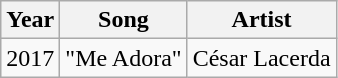<table class="wikitable">
<tr>
<th>Year</th>
<th>Song</th>
<th>Artist</th>
</tr>
<tr>
<td>2017</td>
<td>"Me Adora"</td>
<td>César Lacerda</td>
</tr>
</table>
